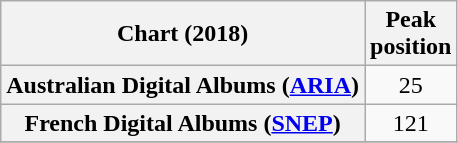<table class="wikitable sortable plainrowheaders" style="text-align:center">
<tr>
<th scope="col">Chart (2018)</th>
<th scope="col">Peak<br>position</th>
</tr>
<tr>
<th scope="row">Australian Digital Albums (<a href='#'>ARIA</a>)</th>
<td>25</td>
</tr>
<tr>
<th scope="row">French Digital Albums (<a href='#'>SNEP</a>)</th>
<td>121</td>
</tr>
<tr>
</tr>
</table>
